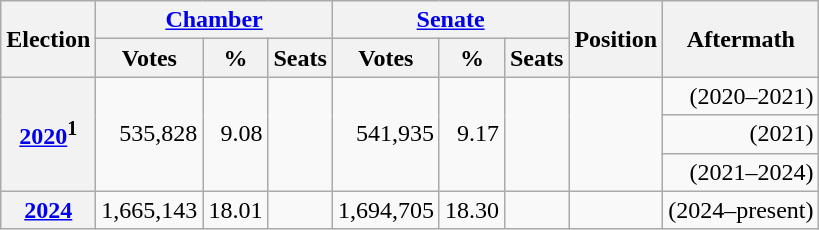<table class="wikitable" style="text-align: right;">
<tr>
<th rowspan="2">Election</th>
<th colspan="3"><a href='#'>Chamber</a></th>
<th colspan="3"><a href='#'>Senate</a></th>
<th rowspan="2">Position</th>
<th rowspan="2">Aftermath</th>
</tr>
<tr>
<th>Votes</th>
<th>%</th>
<th>Seats</th>
<th>Votes</th>
<th>%</th>
<th>Seats</th>
</tr>
<tr>
<th rowspan=3><a href='#'>2020</a><sup>1</sup></th>
<td rowspan=3>535,828</td>
<td rowspan=3>9.08</td>
<td rowspan=3></td>
<td rowspan=3>541,935</td>
<td rowspan=3>9.17</td>
<td rowspan=3></td>
<td rowspan=3; style="text-align: center;"></td>
<td> (2020–2021)</td>
</tr>
<tr>
<td> (2021)</td>
</tr>
<tr>
<td> (2021–2024)</td>
</tr>
<tr>
<th><a href='#'>2024</a></th>
<td>1,665,143</td>
<td>18.01</td>
<td></td>
<td>1,694,705</td>
<td>18.30</td>
<td></td>
<td style="text-align: center;"></td>
<td> (2024–present)</td>
</tr>
</table>
